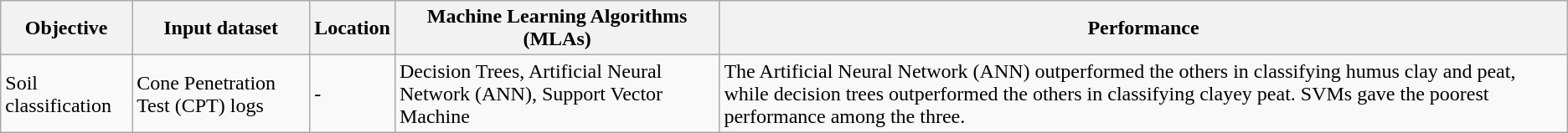<table class="wikitable">
<tr>
<th>Objective</th>
<th>Input dataset</th>
<th>Location</th>
<th>Machine Learning Algorithms (MLAs)</th>
<th>Performance</th>
</tr>
<tr>
<td>Soil classification</td>
<td>Cone Penetration Test (CPT) logs</td>
<td>-</td>
<td>Decision Trees, Artificial Neural Network (ANN), Support Vector Machine</td>
<td>The Artificial Neural Network (ANN) outperformed the others in classifying humus clay and peat, while decision trees outperformed the others in classifying clayey peat. SVMs gave the poorest performance among the three.</td>
</tr>
</table>
